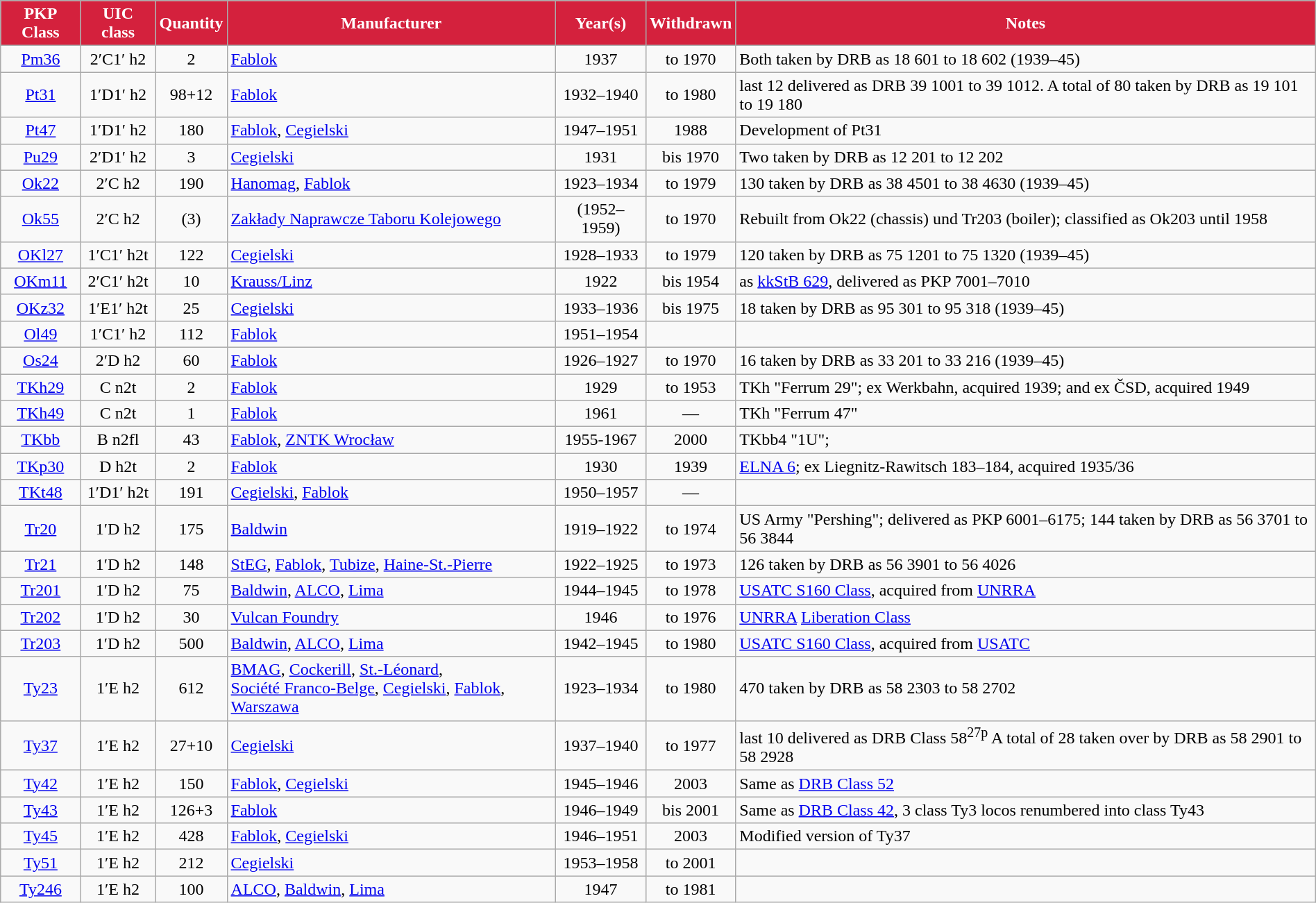<table class="wikitable" width="100%" style=text-align:center>
<tr>
<th style="color:#ffffff; background:#D4213D">PKP Class</th>
<th style="color:#ffffff; background:#D4213D">UIC class</th>
<th style="color:#ffffff; background:#D4213D">Quantity</th>
<th style="color:#ffffff; background:#D4213D">Manufacturer</th>
<th style="color:#ffffff; background:#D4213D">Year(s)</th>
<th style="color:#ffffff; background:#D4213D">Withdrawn</th>
<th style="color:#ffffff; background:#D4213D">Notes</th>
</tr>
<tr>
<td><a href='#'>Pm36</a></td>
<td>2′C1′ h2</td>
<td>2</td>
<td align="left"><a href='#'>Fablok</a></td>
<td>1937</td>
<td>to 1970</td>
<td align="left">Both taken by DRB as 18 601 to 18 602 (1939–45)</td>
</tr>
<tr>
<td><a href='#'>Pt31</a></td>
<td>1′D1′ h2</td>
<td>98+12</td>
<td align="left"><a href='#'>Fablok</a></td>
<td>1932–1940</td>
<td>to 1980</td>
<td align="left">last 12 delivered as DRB 39 1001 to 39 1012. A total of 80 taken by DRB as 19 101 to 19 180</td>
</tr>
<tr>
<td><a href='#'>Pt47</a></td>
<td>1′D1′ h2</td>
<td>180</td>
<td align="left"><a href='#'>Fablok</a>, <a href='#'>Cegielski</a></td>
<td>1947–1951</td>
<td>1988</td>
<td align="left">Development of Pt31</td>
</tr>
<tr>
<td><a href='#'>Pu29</a></td>
<td>2′D1′ h2</td>
<td>3</td>
<td align="left"><a href='#'>Cegielski</a></td>
<td>1931</td>
<td>bis 1970</td>
<td align="left">Two taken by DRB as 12 201 to 12 202</td>
</tr>
<tr>
<td><a href='#'>Ok22</a></td>
<td>2′C h2</td>
<td>190</td>
<td align="left"><a href='#'>Hanomag</a>, <a href='#'>Fablok</a></td>
<td>1923–1934</td>
<td>to 1979</td>
<td align="left">130 taken by DRB as 38 4501 to 38 4630 (1939–45)</td>
</tr>
<tr>
<td><a href='#'>Ok55</a></td>
<td>2′C h2</td>
<td>(3)</td>
<td align="left"><a href='#'>Zakłady Naprawcze Taboru Kolejowego</a></td>
<td>(1952–1959)</td>
<td>to 1970</td>
<td align="left">Rebuilt from Ok22 (chassis) und Tr203 (boiler); classified as Ok203 until 1958</td>
</tr>
<tr>
<td><a href='#'>OKl27</a></td>
<td>1′C1′ h2t</td>
<td>122</td>
<td align="left"><a href='#'>Cegielski</a></td>
<td>1928–1933</td>
<td>to 1979</td>
<td align="left">120 taken by DRB as 75 1201 to 75 1320 (1939–45)</td>
</tr>
<tr>
<td><a href='#'>OKm11</a></td>
<td>2′C1′ h2t</td>
<td>10</td>
<td align="left"><a href='#'>Krauss/Linz</a></td>
<td>1922</td>
<td>bis 1954</td>
<td align="left">as <a href='#'>kkStB 629</a>, delivered as PKP 7001–7010</td>
</tr>
<tr>
<td><a href='#'>OKz32</a></td>
<td>1′E1′ h2t</td>
<td>25</td>
<td align="left"><a href='#'>Cegielski</a></td>
<td>1933–1936</td>
<td>bis 1975</td>
<td align="left">18 taken by DRB as 95 301 to 95 318 (1939–45)</td>
</tr>
<tr>
<td><a href='#'>Ol49</a></td>
<td>1′C1′ h2</td>
<td>112</td>
<td align="left"><a href='#'>Fablok</a></td>
<td>1951–1954</td>
<td></td>
<td align="left"></td>
</tr>
<tr>
<td><a href='#'>Os24</a></td>
<td>2′D h2</td>
<td>60</td>
<td align="left"><a href='#'>Fablok</a></td>
<td>1926–1927</td>
<td>to 1970</td>
<td align="left">16 taken by DRB as 33 201 to 33 216 (1939–45)</td>
</tr>
<tr>
<td><a href='#'>TKh29</a></td>
<td>C n2t</td>
<td>2</td>
<td align="left"><a href='#'>Fablok</a></td>
<td>1929</td>
<td>to 1953</td>
<td align="left">TKh "Ferrum 29"; ex Werkbahn, acquired 1939; and ex ČSD, acquired 1949</td>
</tr>
<tr>
<td><a href='#'>TKh49</a></td>
<td>C n2t</td>
<td>1</td>
<td align="left"><a href='#'>Fablok</a></td>
<td>1961</td>
<td>—</td>
<td align="left">TKh "Ferrum 47"</td>
</tr>
<tr>
<td><a href='#'>TKbb</a></td>
<td>B n2fl</td>
<td>43</td>
<td align="left"><a href='#'>Fablok</a>, <a href='#'>ZNTK Wrocław</a></td>
<td>1955-1967</td>
<td>2000</td>
<td align="left">TKbb4 "1U";</td>
</tr>
<tr>
<td><a href='#'>TKp30</a></td>
<td>D h2t</td>
<td>2</td>
<td align="left"><a href='#'>Fablok</a></td>
<td>1930</td>
<td>1939</td>
<td align="left"><a href='#'>ELNA 6</a>; ex Liegnitz-Rawitsch 183–184, acquired 1935/36</td>
</tr>
<tr>
<td><a href='#'>TKt48</a></td>
<td>1′D1′ h2t</td>
<td>191</td>
<td align="left"><a href='#'>Cegielski</a>, <a href='#'>Fablok</a></td>
<td>1950–1957</td>
<td>—</td>
<td align="left"></td>
</tr>
<tr>
<td><a href='#'>Tr20</a></td>
<td>1′D h2</td>
<td>175</td>
<td align="left"><a href='#'>Baldwin</a></td>
<td>1919–1922</td>
<td>to 1974</td>
<td align="left">US Army "Pershing"; delivered  as PKP 6001–6175; 144 taken by DRB as 56 3701 to 56 3844</td>
</tr>
<tr>
<td><a href='#'>Tr21</a></td>
<td>1′D h2</td>
<td>148</td>
<td align="left"><a href='#'>StEG</a>, <a href='#'>Fablok</a>, <a href='#'>Tubize</a>, <a href='#'>Haine-St.-Pierre</a></td>
<td>1922–1925</td>
<td>to 1973</td>
<td align="left">126 taken by DRB as 56 3901 to 56 4026</td>
</tr>
<tr>
<td><a href='#'>Tr201</a></td>
<td>1′D h2</td>
<td>75</td>
<td align="left"><a href='#'>Baldwin</a>, <a href='#'>ALCO</a>, <a href='#'>Lima</a></td>
<td>1944–1945</td>
<td>to 1978</td>
<td align="left"><a href='#'>USATC S160 Class</a>, acquired from <a href='#'>UNRRA</a></td>
</tr>
<tr>
<td><a href='#'>Tr202</a></td>
<td>1′D h2</td>
<td>30</td>
<td align="left"><a href='#'>Vulcan Foundry</a></td>
<td>1946</td>
<td>to 1976</td>
<td align="left"><a href='#'>UNRRA</a> <a href='#'>Liberation Class</a></td>
</tr>
<tr>
<td><a href='#'>Tr203</a></td>
<td>1′D h2</td>
<td>500</td>
<td align="left"><a href='#'>Baldwin</a>, <a href='#'>ALCO</a>, <a href='#'>Lima</a></td>
<td>1942–1945</td>
<td>to 1980</td>
<td align="left"><a href='#'>USATC S160 Class</a>, acquired from <a href='#'>USATC</a></td>
</tr>
<tr>
<td><a href='#'>Ty23</a></td>
<td>1′E h2</td>
<td>612</td>
<td align="left"><a href='#'>BMAG</a>, <a href='#'>Cockerill</a>, <a href='#'>St.-Léonard</a>,<br><a href='#'>Société Franco-Belge</a>, <a href='#'>Cegielski</a>, <a href='#'>Fablok</a>, <a href='#'>Warszawa</a></td>
<td>1923–1934</td>
<td>to 1980</td>
<td align="left">470 taken by DRB as 58 2303 to 58 2702</td>
</tr>
<tr>
<td><a href='#'>Ty37</a></td>
<td>1′E h2</td>
<td>27+10</td>
<td align="left"><a href='#'>Cegielski</a></td>
<td>1937–1940</td>
<td>to 1977</td>
<td align="left">last 10 delivered as DRB Class 58<sup>27p</sup> A total of 28 taken over by DRB as 58 2901 to 58 2928</td>
</tr>
<tr>
<td><a href='#'>Ty42</a></td>
<td>1′E h2</td>
<td>150</td>
<td align="left"><a href='#'>Fablok</a>, <a href='#'>Cegielski</a></td>
<td>1945–1946</td>
<td>2003</td>
<td align="left">Same as <a href='#'>DRB Class 52</a></td>
</tr>
<tr>
<td><a href='#'>Ty43</a></td>
<td>1′E h2</td>
<td>126+3</td>
<td align="left"><a href='#'>Fablok</a></td>
<td>1946–1949</td>
<td>bis 2001</td>
<td align="left">Same as <a href='#'>DRB Class 42</a>, 3 class Ty3 locos renumbered into class Ty43</td>
</tr>
<tr>
<td><a href='#'>Ty45</a></td>
<td>1′E h2</td>
<td>428</td>
<td align="left"><a href='#'>Fablok</a>, <a href='#'>Cegielski</a></td>
<td>1946–1951</td>
<td>2003</td>
<td align="left">Modified version of Ty37</td>
</tr>
<tr>
<td><a href='#'>Ty51</a></td>
<td>1′E h2</td>
<td>212</td>
<td align="left"><a href='#'>Cegielski</a></td>
<td>1953–1958</td>
<td>to 2001</td>
<td align="left"></td>
</tr>
<tr>
<td><a href='#'>Ty246</a></td>
<td>1′E h2</td>
<td>100</td>
<td align="left"><a href='#'>ALCO</a>, <a href='#'>Baldwin</a>, <a href='#'>Lima</a></td>
<td>1947</td>
<td>to 1981</td>
<td align="left"></td>
</tr>
</table>
